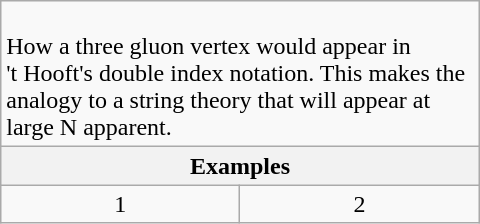<table class=wikitable align=right width=320>
<tr>
<td colspan=2><br>How a three gluon vertex would appear in 't Hooft's double index notation.  This makes the analogy to a string theory that will appear at large N apparent.</td>
</tr>
<tr>
<th colspan=2>Examples</th>
</tr>
<tr valign=top align=center>
<td>1<br></td>
<td>2<br></td>
</tr>
</table>
